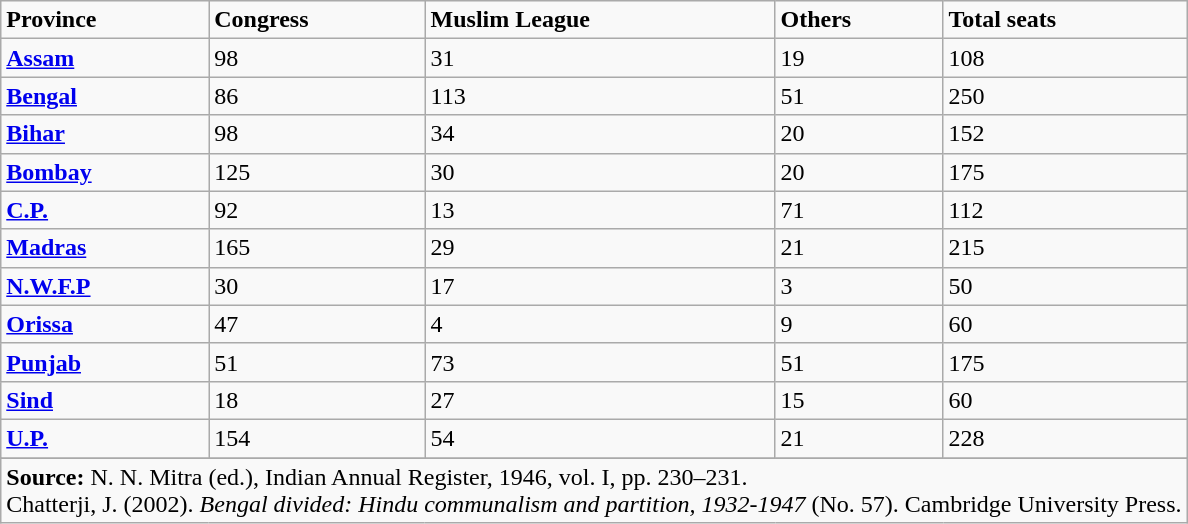<table class="wikitable">
<tr>
<td><strong>Province</strong></td>
<td><strong>Congress</strong></td>
<td><strong>Muslim League</strong></td>
<td><strong>Others</strong></td>
<td><strong>Total seats</strong></td>
</tr>
<tr>
<td><strong><a href='#'>Assam</a></strong></td>
<td>98</td>
<td>31</td>
<td>19</td>
<td>108</td>
</tr>
<tr>
<td><strong><a href='#'>Bengal</a></strong></td>
<td>86</td>
<td>113</td>
<td>51</td>
<td>250</td>
</tr>
<tr>
<td><strong><a href='#'>Bihar</a></strong></td>
<td>98</td>
<td>34</td>
<td>20</td>
<td>152</td>
</tr>
<tr>
<td><strong><a href='#'>Bombay</a></strong></td>
<td>125</td>
<td>30</td>
<td>20</td>
<td>175</td>
</tr>
<tr>
<td><strong><a href='#'>C.P.</a></strong></td>
<td>92</td>
<td>13</td>
<td>71</td>
<td>112</td>
</tr>
<tr>
<td><strong><a href='#'>Madras</a></strong></td>
<td>165</td>
<td>29</td>
<td>21</td>
<td>215</td>
</tr>
<tr>
<td><strong><a href='#'>N.W.F.P</a></strong></td>
<td>30</td>
<td>17</td>
<td>3</td>
<td>50</td>
</tr>
<tr>
<td><strong><a href='#'>Orissa</a></strong></td>
<td>47</td>
<td>4</td>
<td>9</td>
<td>60</td>
</tr>
<tr>
<td><strong><a href='#'>Punjab</a></strong></td>
<td>51</td>
<td>73</td>
<td>51</td>
<td>175</td>
</tr>
<tr>
<td><strong><a href='#'>Sind</a></strong></td>
<td>18</td>
<td>27</td>
<td>15</td>
<td>60</td>
</tr>
<tr>
<td><strong><a href='#'>U.P.</a></strong></td>
<td>154</td>
<td>54</td>
<td>21</td>
<td>228</td>
</tr>
<tr>
</tr>
<tr>
<td colspan="5"><strong>Source:</strong> N. N. Mitra (ed.), Indian Annual Register, 1946, vol. I, pp. 230–231.<br>Chatterji, J. (2002). <em>Bengal divided: Hindu communalism and partition, 1932-1947</em> (No. 57). Cambridge University Press.</td>
</tr>
</table>
